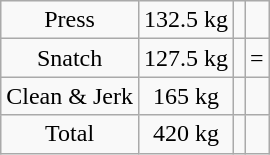<table class = "wikitable" style="text-align:center;">
<tr>
<td>Press</td>
<td>132.5 kg</td>
<td align=left></td>
<td></td>
</tr>
<tr>
<td>Snatch</td>
<td>127.5 kg</td>
<td align=left></td>
<td>=</td>
</tr>
<tr>
<td>Clean & Jerk</td>
<td>165 kg</td>
<td align=left></td>
<td></td>
</tr>
<tr>
<td>Total</td>
<td>420 kg</td>
<td align=left></td>
<td></td>
</tr>
</table>
